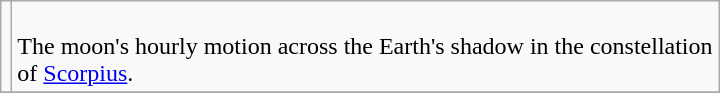<table class=wikitable width=480>
<tr>
<td></td>
<td><br>The moon's hourly motion across the Earth's shadow in the constellation of <a href='#'>Scorpius</a>.</td>
</tr>
<tr>
</tr>
</table>
